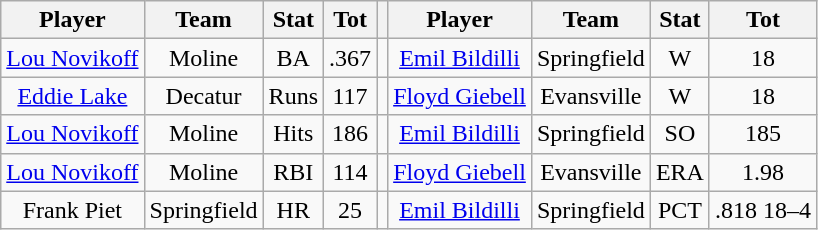<table class="wikitable" style="text-align:center">
<tr>
<th>Player</th>
<th>Team</th>
<th>Stat</th>
<th>Tot</th>
<th></th>
<th>Player</th>
<th>Team</th>
<th>Stat</th>
<th>Tot</th>
</tr>
<tr>
<td><a href='#'>Lou Novikoff</a></td>
<td>Moline</td>
<td>BA</td>
<td>.367</td>
<td></td>
<td><a href='#'>Emil Bildilli</a></td>
<td>Springfield</td>
<td>W</td>
<td>18</td>
</tr>
<tr>
<td><a href='#'>Eddie Lake</a></td>
<td>Decatur</td>
<td>Runs</td>
<td>117</td>
<td></td>
<td><a href='#'>Floyd Giebell</a></td>
<td>Evansville</td>
<td>W</td>
<td>18</td>
</tr>
<tr>
<td><a href='#'>Lou Novikoff</a></td>
<td>Moline</td>
<td>Hits</td>
<td>186</td>
<td></td>
<td><a href='#'>Emil Bildilli</a></td>
<td>Springfield</td>
<td>SO</td>
<td>185</td>
</tr>
<tr>
<td><a href='#'>Lou Novikoff</a></td>
<td>Moline</td>
<td>RBI</td>
<td>114</td>
<td></td>
<td><a href='#'>Floyd Giebell</a></td>
<td>Evansville</td>
<td>ERA</td>
<td>1.98</td>
</tr>
<tr>
<td>Frank Piet</td>
<td>Springfield</td>
<td>HR</td>
<td>25</td>
<td></td>
<td><a href='#'>Emil Bildilli</a></td>
<td>Springfield</td>
<td>PCT</td>
<td>.818 18–4</td>
</tr>
</table>
